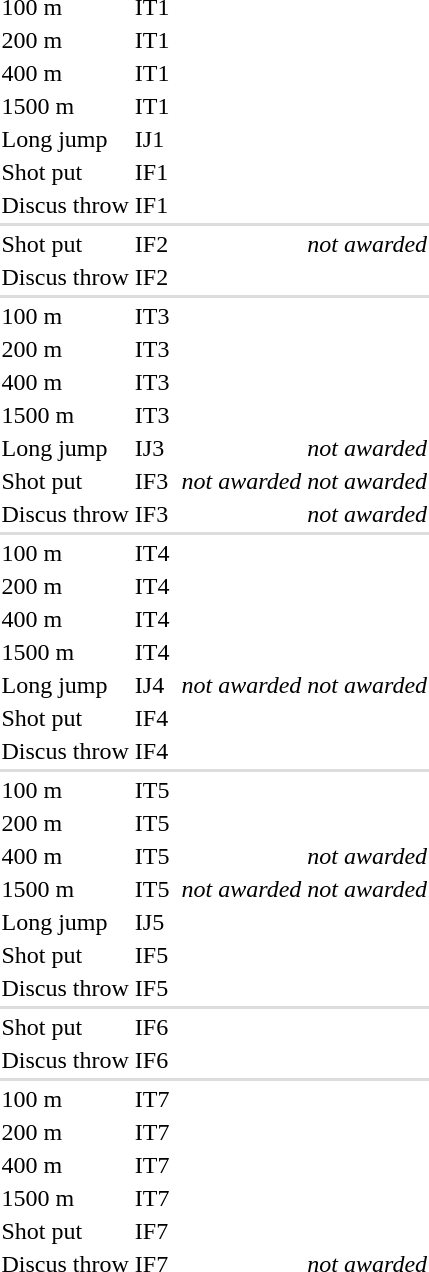<table>
<tr>
<td>100 m</td>
<td>IT1</td>
<td></td>
<td></td>
<td></td>
</tr>
<tr>
<td>200 m</td>
<td>IT1</td>
<td></td>
<td></td>
<td></td>
</tr>
<tr>
<td>400 m</td>
<td>IT1</td>
<td></td>
<td></td>
<td></td>
</tr>
<tr>
<td>1500 m</td>
<td>IT1</td>
<td></td>
<td></td>
<td></td>
</tr>
<tr>
<td>Long jump</td>
<td>IJ1</td>
<td></td>
<td></td>
<td></td>
</tr>
<tr>
<td>Shot put</td>
<td>IF1</td>
<td></td>
<td></td>
<td></td>
</tr>
<tr>
<td>Discus throw</td>
<td>IF1</td>
<td></td>
<td></td>
<td></td>
</tr>
<tr bgcolor=#dddddd>
<td colspan=5></td>
</tr>
<tr>
<td>Shot put</td>
<td>IF2</td>
<td></td>
<td></td>
<td><em>not awarded</em></td>
</tr>
<tr>
<td>Discus throw</td>
<td>IF2</td>
<td></td>
<td></td>
<td></td>
</tr>
<tr bgcolor=#dddddd>
<td colspan=5></td>
</tr>
<tr>
<td>100 m</td>
<td>IT3</td>
<td></td>
<td></td>
<td></td>
</tr>
<tr>
<td>200 m</td>
<td>IT3</td>
<td></td>
<td></td>
<td></td>
</tr>
<tr>
<td>400 m</td>
<td>IT3</td>
<td></td>
<td></td>
<td></td>
</tr>
<tr>
<td>1500 m</td>
<td>IT3</td>
<td></td>
<td></td>
<td></td>
</tr>
<tr>
<td>Long jump</td>
<td>IJ3</td>
<td></td>
<td></td>
<td><em>not awarded</em></td>
</tr>
<tr>
<td>Shot put</td>
<td>IF3</td>
<td></td>
<td><em>not awarded</em></td>
<td><em>not awarded</em></td>
</tr>
<tr>
<td>Discus throw</td>
<td>IF3</td>
<td></td>
<td></td>
<td><em>not awarded</em></td>
</tr>
<tr bgcolor=#dddddd>
<td colspan=5></td>
</tr>
<tr>
<td>100 m</td>
<td>IT4</td>
<td></td>
<td></td>
<td></td>
</tr>
<tr>
<td>200 m</td>
<td>IT4</td>
<td></td>
<td></td>
<td></td>
</tr>
<tr>
<td>400 m</td>
<td>IT4</td>
<td></td>
<td></td>
<td></td>
</tr>
<tr>
<td>1500 m</td>
<td>IT4</td>
<td></td>
<td></td>
<td></td>
</tr>
<tr>
<td>Long jump</td>
<td>IJ4</td>
<td></td>
<td><em>not awarded</em></td>
<td><em>not awarded</em></td>
</tr>
<tr>
<td>Shot put</td>
<td>IF4</td>
<td></td>
<td></td>
<td></td>
</tr>
<tr>
<td>Discus throw</td>
<td>IF4</td>
<td></td>
<td></td>
<td></td>
</tr>
<tr bgcolor=#dddddd>
<td colspan=5></td>
</tr>
<tr>
<td rowspan=2>100 m</td>
<td rowspan=2>IT5</td>
<td nowrap></td>
<td rowspan=2></td>
<td rowspan=2></td>
</tr>
<tr>
<td></td>
</tr>
<tr>
<td>200 m</td>
<td>IT5</td>
<td></td>
<td></td>
<td></td>
</tr>
<tr>
<td>400 m</td>
<td>IT5</td>
<td></td>
<td></td>
<td><em>not awarded</em></td>
</tr>
<tr>
<td>1500 m</td>
<td>IT5</td>
<td></td>
<td><em>not awarded</em></td>
<td><em>not awarded</em></td>
</tr>
<tr>
<td>Long jump</td>
<td>IJ5</td>
<td></td>
<td></td>
<td></td>
</tr>
<tr>
<td>Shot put</td>
<td>IF5</td>
<td></td>
<td></td>
<td></td>
</tr>
<tr>
<td>Discus throw</td>
<td>IF5</td>
<td></td>
<td></td>
<td></td>
</tr>
<tr bgcolor=#dddddd>
<td colspan=5></td>
</tr>
<tr>
<td>Shot put</td>
<td>IF6</td>
<td></td>
<td></td>
<td></td>
</tr>
<tr>
<td>Discus throw</td>
<td>IF6</td>
<td></td>
<td></td>
<td></td>
</tr>
<tr bgcolor=#dddddd>
<td colspan=5></td>
</tr>
<tr>
<td>100 m</td>
<td>IT7</td>
<td></td>
<td></td>
<td></td>
</tr>
<tr>
<td>200 m</td>
<td>IT7</td>
<td></td>
<td nowrap></td>
<td></td>
</tr>
<tr>
<td>400 m</td>
<td>IT7</td>
<td></td>
<td></td>
<td nowrap></td>
</tr>
<tr>
<td>1500 m</td>
<td>IT7</td>
<td></td>
<td></td>
<td></td>
</tr>
<tr>
<td>Shot put</td>
<td>IF7</td>
<td></td>
<td></td>
<td></td>
</tr>
<tr>
<td>Discus throw</td>
<td>IF7</td>
<td></td>
<td></td>
<td><em>not awarded</em></td>
</tr>
<tr>
</tr>
</table>
